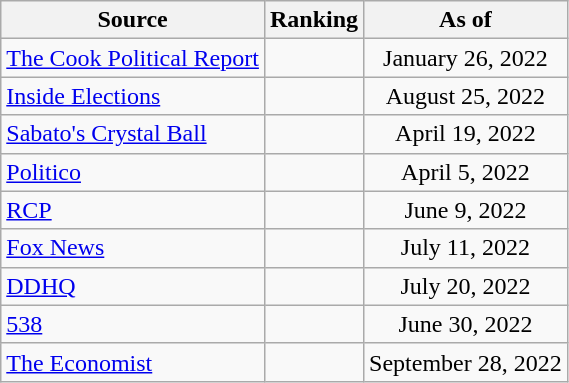<table class="wikitable" style="text-align:center">
<tr>
<th>Source</th>
<th>Ranking</th>
<th>As of</th>
</tr>
<tr>
<td align=left><a href='#'>The Cook Political Report</a></td>
<td></td>
<td>January 26, 2022</td>
</tr>
<tr>
<td align=left><a href='#'>Inside Elections</a></td>
<td></td>
<td>August 25, 2022</td>
</tr>
<tr>
<td align=left><a href='#'>Sabato's Crystal Ball</a></td>
<td></td>
<td>April 19, 2022</td>
</tr>
<tr>
<td align="left"><a href='#'>Politico</a></td>
<td></td>
<td>April 5, 2022</td>
</tr>
<tr>
<td align="left"><a href='#'>RCP</a></td>
<td></td>
<td>June 9, 2022</td>
</tr>
<tr>
<td align=left><a href='#'>Fox News</a></td>
<td></td>
<td>July 11, 2022</td>
</tr>
<tr>
<td align="left"><a href='#'>DDHQ</a></td>
<td></td>
<td>July 20, 2022</td>
</tr>
<tr>
<td align="left"><a href='#'>538</a></td>
<td></td>
<td>June 30, 2022</td>
</tr>
<tr>
<td align="left"><a href='#'>The Economist</a></td>
<td></td>
<td>September 28, 2022</td>
</tr>
</table>
